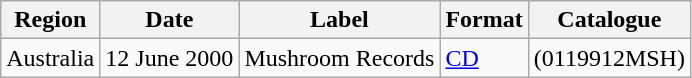<table class="wikitable">
<tr>
<th>Region</th>
<th>Date</th>
<th>Label</th>
<th>Format</th>
<th>Catalogue</th>
</tr>
<tr>
<td>Australia</td>
<td>12 June 2000</td>
<td>Mushroom Records</td>
<td><a href='#'>CD</a></td>
<td>(0119912MSH)</td>
</tr>
</table>
